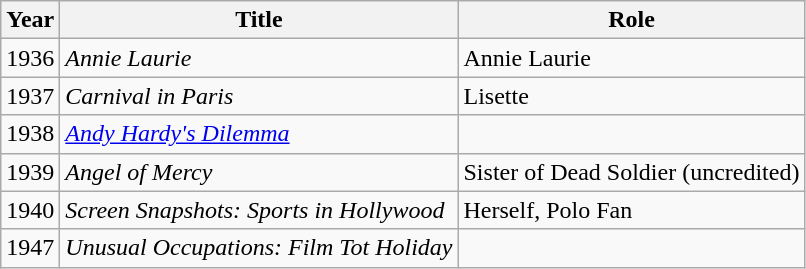<table class="wikitable sortable">
<tr>
<th>Year</th>
<th>Title</th>
<th>Role</th>
</tr>
<tr>
<td>1936</td>
<td><em>Annie Laurie</em></td>
<td>Annie Laurie</td>
</tr>
<tr>
<td>1937</td>
<td><em>Carnival in Paris</em></td>
<td>Lisette</td>
</tr>
<tr>
<td>1938</td>
<td><em><a href='#'>Andy Hardy's Dilemma</a></em></td>
<td></td>
</tr>
<tr>
<td>1939</td>
<td><em>Angel of Mercy</em></td>
<td>Sister of Dead Soldier (uncredited)</td>
</tr>
<tr>
<td>1940</td>
<td><em>Screen Snapshots: Sports in Hollywood</em></td>
<td>Herself, Polo Fan</td>
</tr>
<tr>
<td>1947</td>
<td><em>Unusual Occupations: Film Tot Holiday</em></td>
<td></td>
</tr>
</table>
